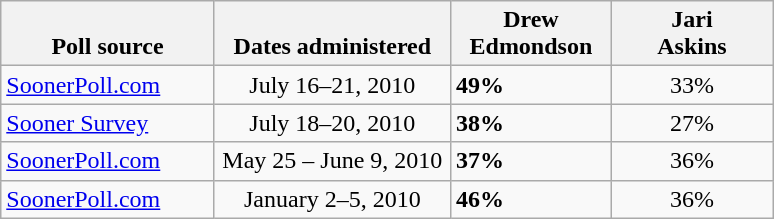<table class="wikitable">
<tr valign=bottom>
<th style="width:135px;">Poll source</th>
<th style="width:150px;">Dates administered</th>
<th style="width:100px;">Drew<br>Edmondson</th>
<th style="width:100px;">Jari<br>Askins</th>
</tr>
<tr>
<td><a href='#'>SoonerPoll.com</a></td>
<td align=center>July 16–21, 2010</td>
<td><strong>49%</strong></td>
<td align=center>33%</td>
</tr>
<tr>
<td><a href='#'>Sooner Survey</a></td>
<td align=center>July 18–20, 2010</td>
<td><strong>38%</strong></td>
<td align=center>27%</td>
</tr>
<tr>
<td><a href='#'>SoonerPoll.com</a></td>
<td align=center>May 25 – June 9, 2010</td>
<td><strong>37%</strong></td>
<td align=center>36%</td>
</tr>
<tr>
<td><a href='#'>SoonerPoll.com</a></td>
<td align=center>January 2–5, 2010</td>
<td><strong>46%</strong></td>
<td align=center>36%</td>
</tr>
</table>
